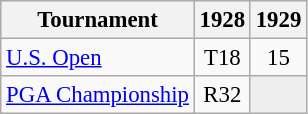<table class="wikitable" style="font-size:95%;text-align:center;">
<tr>
<th>Tournament</th>
<th>1928</th>
<th>1929</th>
</tr>
<tr>
<td align=left><a href='#'>U.S. Open</a></td>
<td>T18</td>
<td>15</td>
</tr>
<tr>
<td align=left><a href='#'>PGA Championship</a></td>
<td>R32</td>
<td style="background:#eeeeee;"></td>
</tr>
</table>
